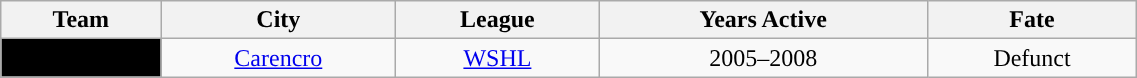<table class="wikitable sortable" width="60%">
<tr>
<th>Team</th>
<th>City</th>
<th>League</th>
<th>Years Active</th>
<th>Fate</th>
</tr>
<tr align=center>
<td style="color:white; background:#000000; "><strong><a href='#'></a></strong></td>
<td><a href='#'>Carencro</a></td>
<td><a href='#'>WSHL</a></td>
<td>2005–2008</td>
<td>Defunct</td>
</tr>
</table>
